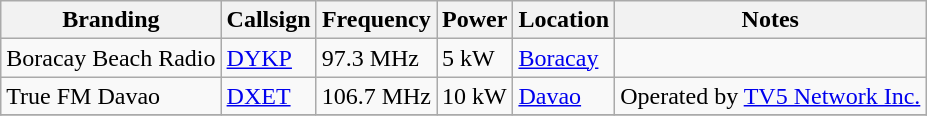<table class="wikitable">
<tr>
<th>Branding</th>
<th>Callsign</th>
<th>Frequency</th>
<th>Power</th>
<th>Location</th>
<th>Notes</th>
</tr>
<tr>
<td>Boracay Beach Radio</td>
<td><a href='#'>DYKP</a></td>
<td>97.3 MHz</td>
<td>5 kW</td>
<td><a href='#'>Boracay</a></td>
<td></td>
</tr>
<tr>
<td>True FM Davao</td>
<td><a href='#'>DXET</a></td>
<td>106.7 MHz</td>
<td>10 kW</td>
<td><a href='#'>Davao</a></td>
<td>Operated by <a href='#'>TV5 Network Inc.</a></td>
</tr>
<tr>
</tr>
</table>
